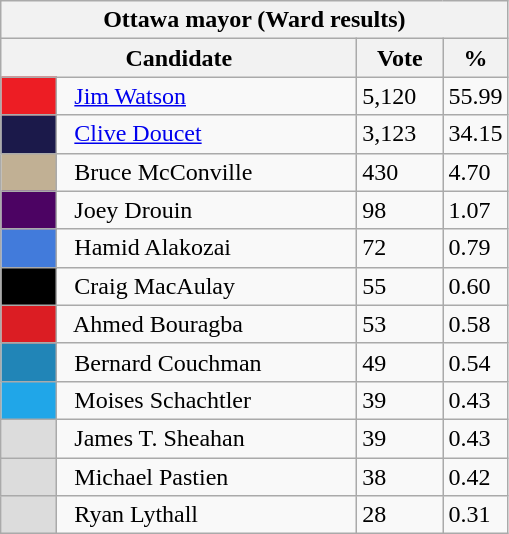<table class="wikitable">
<tr>
<th colspan="4">Ottawa mayor (Ward results)</th>
</tr>
<tr>
<th bgcolor="#DDDDFF" width="230px" colspan="2">Candidate</th>
<th bgcolor="#DDDDFF" width="50px">Vote</th>
<th bgcolor="#DDDDFF" width="30px">%</th>
</tr>
<tr>
<td bgcolor=#ED1D24 width="30px"> </td>
<td>  <a href='#'>Jim Watson</a></td>
<td>5,120</td>
<td>55.99</td>
</tr>
<tr>
<td bgcolor=#1B194A width="30px"> </td>
<td>  <a href='#'>Clive Doucet</a></td>
<td>3,123</td>
<td>34.15</td>
</tr>
<tr>
<td bgcolor=#C1B094 width="30px"> </td>
<td>  Bruce McConville</td>
<td>430</td>
<td>4.70</td>
</tr>
<tr>
<td bgcolor=#4C0363 width="30px"> </td>
<td>  Joey Drouin</td>
<td>98</td>
<td>1.07</td>
</tr>
<tr>
<td bgcolor=#427BDB width="30px"> </td>
<td>  Hamid Alakozai</td>
<td>72</td>
<td>0.79</td>
</tr>
<tr>
<td bgcolor=#000000 width="30px"> </td>
<td>  Craig MacAulay</td>
<td>55</td>
<td>0.60</td>
</tr>
<tr>
<td bgcolor=#DB1D23 width="30px"> </td>
<td>  Ahmed Bouragba</td>
<td>53</td>
<td>0.58</td>
</tr>
<tr>
<td bgcolor=#2185B7 width="30px"> </td>
<td>  Bernard Couchman</td>
<td>49</td>
<td>0.54</td>
</tr>
<tr>
<td bgcolor=#20A6E8 width="30px"> </td>
<td>  Moises Schachtler</td>
<td>39</td>
<td>0.43</td>
</tr>
<tr>
<td bgcolor=#DCDCDC width="30px"> </td>
<td>  James T. Sheahan</td>
<td>39</td>
<td>0.43</td>
</tr>
<tr>
<td bgcolor=#DCDCDC width="30px"> </td>
<td>  Michael Pastien</td>
<td>38</td>
<td>0.42</td>
</tr>
<tr>
<td bgcolor=#DCDCDC width="30px"> </td>
<td>  Ryan Lythall</td>
<td>28</td>
<td>0.31</td>
</tr>
</table>
